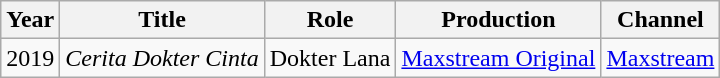<table class="wikitable sortable">
<tr>
<th>Year</th>
<th>Title</th>
<th>Role</th>
<th>Production</th>
<th>Channel</th>
</tr>
<tr>
<td>2019</td>
<td><em>Cerita Dokter Cinta</em></td>
<td>Dokter Lana</td>
<td><a href='#'>Maxstream Original</a></td>
<td><a href='#'>Maxstream</a></td>
</tr>
</table>
